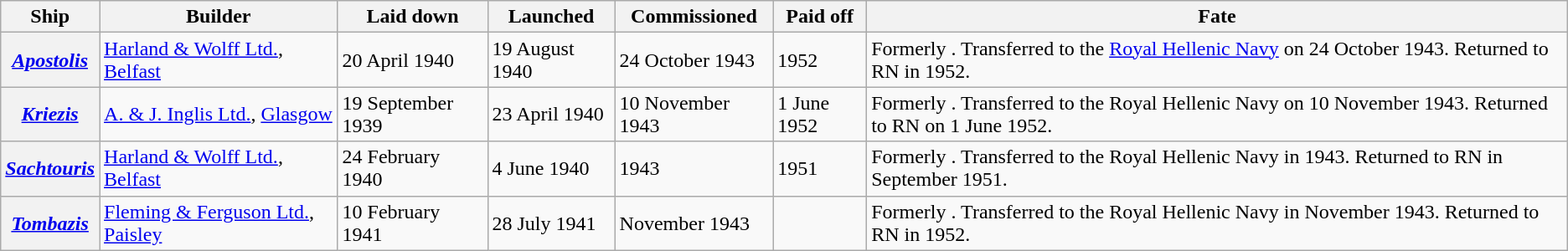<table class="wikitable plainrowheaders">
<tr>
<th scope="col">Ship</th>
<th scope="col">Builder</th>
<th scope="col">Laid down</th>
<th scope="col">Launched</th>
<th scope="col">Commissioned</th>
<th scope="col">Paid off</th>
<th scope="col">Fate</th>
</tr>
<tr>
<th scope="row"><a href='#'><em>Apostolis</em></a></th>
<td><a href='#'>Harland & Wolff Ltd.</a>, <a href='#'>Belfast</a></td>
<td>20 April 1940</td>
<td>19 August 1940</td>
<td>24 October 1943</td>
<td>1952</td>
<td>Formerly . Transferred to the <a href='#'>Royal Hellenic Navy</a> on 24 October 1943. Returned to RN in 1952.</td>
</tr>
<tr>
<th scope="row"><a href='#'><em>Kriezis</em></a></th>
<td><a href='#'>A. & J. Inglis Ltd.</a>, <a href='#'>Glasgow</a></td>
<td>19 September 1939</td>
<td>23 April 1940</td>
<td>10 November 1943</td>
<td>1 June 1952</td>
<td>Formerly . Transferred to the Royal Hellenic Navy on 10 November 1943. Returned to RN on 1 June 1952.</td>
</tr>
<tr>
<th scope="row"><a href='#'><em>Sachtouris</em></a></th>
<td><a href='#'>Harland & Wolff Ltd.</a>, <a href='#'>Belfast</a></td>
<td>24 February 1940</td>
<td>4 June 1940</td>
<td>1943</td>
<td>1951</td>
<td>Formerly . Transferred to the Royal Hellenic Navy in 1943. Returned to RN in September 1951.</td>
</tr>
<tr>
<th scope="row"><a href='#'><em>Tombazis</em></a></th>
<td><a href='#'>Fleming & Ferguson Ltd.</a>, <a href='#'>Paisley</a></td>
<td>10 February 1941</td>
<td>28 July 1941</td>
<td>November 1943</td>
<td></td>
<td>Formerly . Transferred to the Royal Hellenic Navy in November 1943. Returned to RN in 1952.</td>
</tr>
</table>
